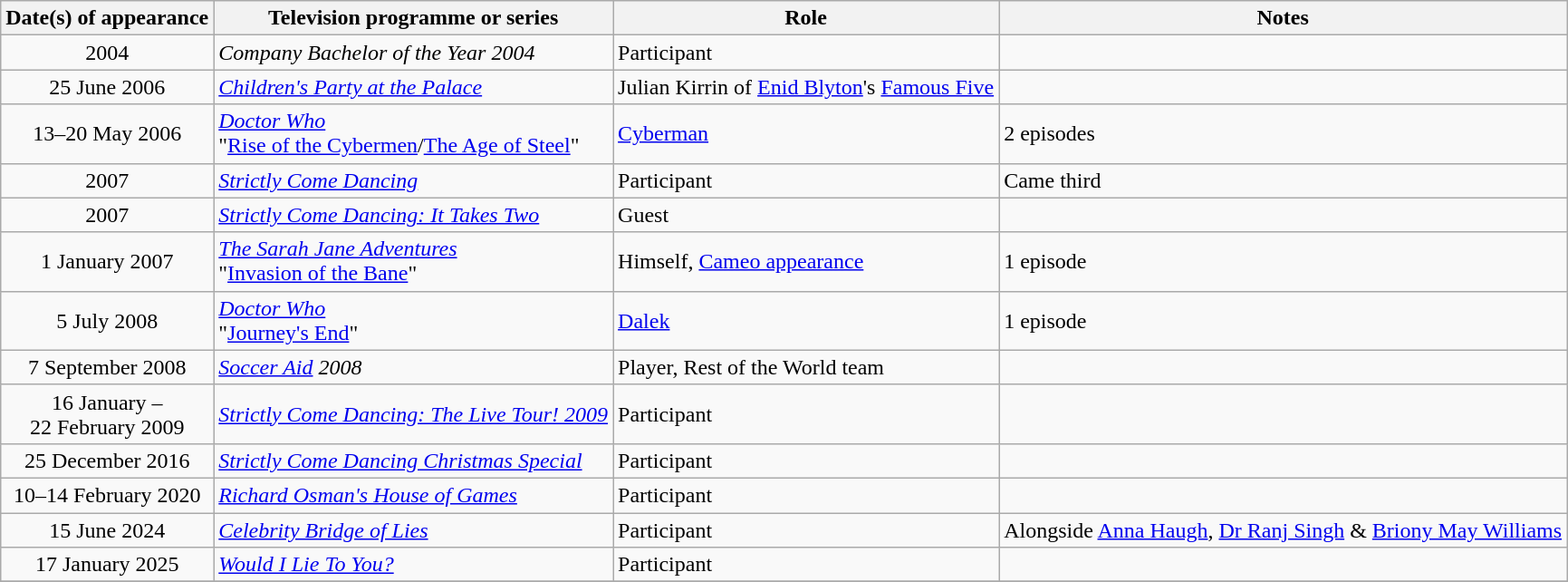<table class="wikitable">
<tr>
<th>Date(s) of appearance</th>
<th>Television programme or series</th>
<th>Role</th>
<th>Notes</th>
</tr>
<tr>
<td align=center>2004</td>
<td><em>Company Bachelor of the Year 2004</em></td>
<td>Participant</td>
<td></td>
</tr>
<tr>
<td align=center>25 June 2006</td>
<td><em><a href='#'>Children's Party at the Palace</a></em></td>
<td>Julian Kirrin of <a href='#'>Enid Blyton</a>'s <a href='#'>Famous Five</a></td>
<td></td>
</tr>
<tr>
<td align=center>13–20 May 2006</td>
<td><em><a href='#'>Doctor Who</a></em> <br>"<a href='#'>Rise of the Cybermen</a>/<a href='#'>The Age of Steel</a>"</td>
<td><a href='#'>Cyberman</a></td>
<td>2 episodes</td>
</tr>
<tr>
<td align=center>2007</td>
<td><em><a href='#'>Strictly Come Dancing</a></em></td>
<td>Participant</td>
<td>Came third</td>
</tr>
<tr>
<td align=center>2007</td>
<td><em><a href='#'>Strictly Come Dancing: It Takes Two</a></em></td>
<td>Guest</td>
<td></td>
</tr>
<tr>
<td align=center>1 January 2007</td>
<td><em><a href='#'>The Sarah Jane Adventures</a></em> <br>"<a href='#'>Invasion of the Bane</a>"</td>
<td>Himself, <a href='#'>Cameo appearance</a></td>
<td>1 episode</td>
</tr>
<tr>
<td align=center>5 July 2008</td>
<td><em><a href='#'>Doctor Who</a></em> <br>"<a href='#'>Journey's End</a>"</td>
<td><a href='#'>Dalek</a></td>
<td>1 episode</td>
</tr>
<tr>
<td align=center>7 September 2008</td>
<td><em><a href='#'>Soccer Aid</a> 2008</em></td>
<td>Player, Rest of the World team</td>
<td></td>
</tr>
<tr>
<td align=center>16 January –<br>22 February 2009</td>
<td><em><a href='#'>Strictly Come Dancing: The Live Tour! 2009</a></em></td>
<td>Participant</td>
<td></td>
</tr>
<tr>
<td align=center>25 December 2016</td>
<td><em><a href='#'>Strictly Come Dancing Christmas Special</a></em></td>
<td>Participant</td>
<td></td>
</tr>
<tr>
<td align=center>10–14 February 2020</td>
<td><em><a href='#'>Richard Osman's House of Games</a></em></td>
<td>Participant</td>
<td></td>
</tr>
<tr>
<td align=center>15 June 2024</td>
<td><em><a href='#'>Celebrity Bridge of Lies</a></em></td>
<td>Participant</td>
<td>Alongside <a href='#'>Anna Haugh</a>, <a href='#'>Dr Ranj Singh</a> & <a href='#'>Briony May Williams</a></td>
</tr>
<tr>
<td align=center>17 January 2025</td>
<td><em><a href='#'>Would I Lie To You?</a></em></td>
<td>Participant</td>
<td></td>
</tr>
<tr>
</tr>
</table>
